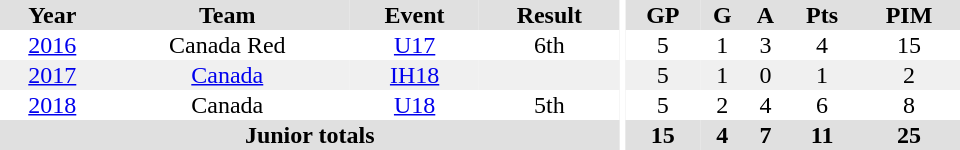<table border="0" cellpadding="1" cellspacing="0" ID="Table3" style="text-align:center; width:40em">
<tr ALIGN="center" bgcolor="#e0e0e0">
<th>Year</th>
<th>Team</th>
<th>Event</th>
<th>Result</th>
<th rowspan="99" bgcolor="#ffffff"></th>
<th>GP</th>
<th>G</th>
<th>A</th>
<th>Pts</th>
<th>PIM</th>
</tr>
<tr>
<td><a href='#'>2016</a></td>
<td>Canada Red</td>
<td><a href='#'>U17</a></td>
<td>6th</td>
<td>5</td>
<td>1</td>
<td>3</td>
<td>4</td>
<td>15</td>
</tr>
<tr bgcolor="#f0f0f0">
<td><a href='#'>2017</a></td>
<td><a href='#'>Canada</a></td>
<td><a href='#'>IH18</a></td>
<td></td>
<td>5</td>
<td>1</td>
<td>0</td>
<td>1</td>
<td>2</td>
</tr>
<tr>
<td><a href='#'>2018</a></td>
<td>Canada</td>
<td><a href='#'>U18</a></td>
<td>5th</td>
<td>5</td>
<td>2</td>
<td>4</td>
<td>6</td>
<td>8</td>
</tr>
<tr bgcolor="#e0e0e0">
<th colspan="4">Junior totals</th>
<th>15</th>
<th>4</th>
<th>7</th>
<th>11</th>
<th>25</th>
</tr>
</table>
